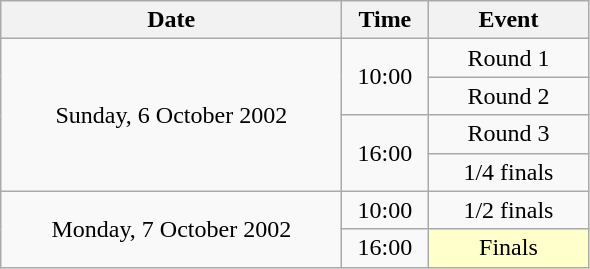<table class = "wikitable" style="text-align:center;">
<tr>
<th width=220>Date</th>
<th width=50>Time</th>
<th width=100>Event</th>
</tr>
<tr>
<td rowspan=4>Sunday, 6 October 2002</td>
<td rowspan=2>10:00</td>
<td>Round 1</td>
</tr>
<tr>
<td>Round 2</td>
</tr>
<tr>
<td rowspan=2>16:00</td>
<td>Round 3</td>
</tr>
<tr>
<td>1/4 finals</td>
</tr>
<tr>
<td rowspan=2>Monday, 7 October 2002</td>
<td>10:00</td>
<td>1/2 finals</td>
</tr>
<tr>
<td>16:00</td>
<td bgcolor=ffffcc>Finals</td>
</tr>
</table>
